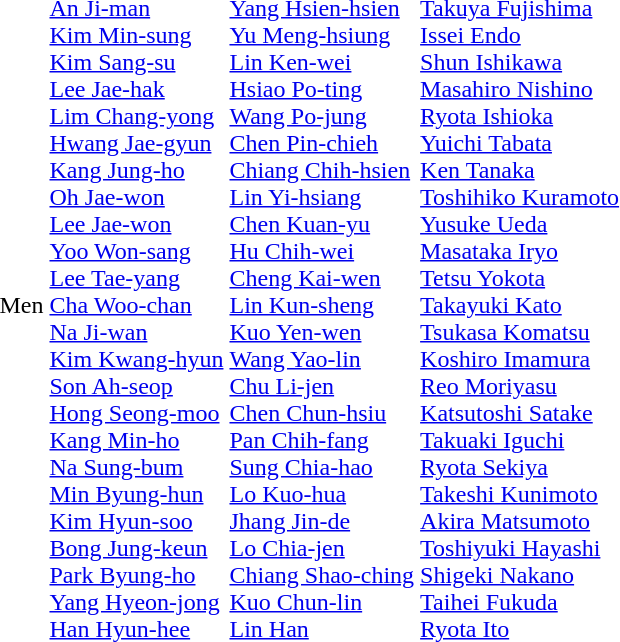<table>
<tr>
<td>Men<br></td>
<td><br><a href='#'>An Ji-man</a><br><a href='#'>Kim Min-sung</a><br><a href='#'>Kim Sang-su</a><br><a href='#'>Lee Jae-hak</a><br><a href='#'>Lim Chang-yong</a><br><a href='#'>Hwang Jae-gyun</a><br><a href='#'>Kang Jung-ho</a><br><a href='#'>Oh Jae-won</a><br><a href='#'>Lee Jae-won</a><br><a href='#'>Yoo Won-sang</a><br><a href='#'>Lee Tae-yang</a><br><a href='#'>Cha Woo-chan</a><br><a href='#'>Na Ji-wan</a><br><a href='#'>Kim Kwang-hyun</a><br><a href='#'>Son Ah-seop</a><br><a href='#'>Hong Seong-moo</a><br><a href='#'>Kang Min-ho</a><br><a href='#'>Na Sung-bum</a><br><a href='#'>Min Byung-hun</a><br><a href='#'>Kim Hyun-soo</a><br><a href='#'>Bong Jung-keun</a><br><a href='#'>Park Byung-ho</a><br><a href='#'>Yang Hyeon-jong</a><br><a href='#'>Han Hyun-hee</a></td>
<td><br><a href='#'>Yang Hsien-hsien</a><br><a href='#'>Yu Meng-hsiung</a><br><a href='#'>Lin Ken-wei</a><br><a href='#'>Hsiao Po-ting</a><br><a href='#'>Wang Po-jung</a><br><a href='#'>Chen Pin-chieh</a><br><a href='#'>Chiang Chih-hsien</a><br><a href='#'>Lin Yi-hsiang</a><br><a href='#'>Chen Kuan-yu</a><br><a href='#'>Hu Chih-wei</a><br><a href='#'>Cheng Kai-wen</a><br><a href='#'>Lin Kun-sheng</a><br><a href='#'>Kuo Yen-wen</a><br><a href='#'>Wang Yao-lin</a><br><a href='#'>Chu Li-jen</a><br><a href='#'>Chen Chun-hsiu</a><br><a href='#'>Pan Chih-fang</a><br><a href='#'>Sung Chia-hao</a><br><a href='#'>Lo Kuo-hua</a><br><a href='#'>Jhang Jin-de</a><br><a href='#'>Lo Chia-jen</a><br><a href='#'>Chiang Shao-ching</a><br><a href='#'>Kuo Chun-lin</a><br><a href='#'>Lin Han</a></td>
<td><br><a href='#'>Takuya Fujishima</a><br><a href='#'>Issei Endo</a><br><a href='#'>Shun Ishikawa</a><br><a href='#'>Masahiro Nishino</a><br><a href='#'>Ryota Ishioka</a><br><a href='#'>Yuichi Tabata</a><br><a href='#'>Ken Tanaka</a><br><a href='#'>Toshihiko Kuramoto</a><br><a href='#'>Yusuke Ueda</a><br><a href='#'>Masataka Iryo</a><br><a href='#'>Tetsu Yokota</a><br><a href='#'>Takayuki Kato</a><br><a href='#'>Tsukasa Komatsu</a><br><a href='#'>Koshiro Imamura</a><br><a href='#'>Reo Moriyasu</a><br><a href='#'>Katsutoshi Satake</a><br><a href='#'>Takuaki Iguchi</a><br><a href='#'>Ryota Sekiya</a><br><a href='#'>Takeshi Kunimoto</a><br><a href='#'>Akira Matsumoto</a><br><a href='#'>Toshiyuki Hayashi</a><br><a href='#'>Shigeki Nakano</a><br><a href='#'>Taihei Fukuda</a><br><a href='#'>Ryota Ito</a></td>
</tr>
</table>
